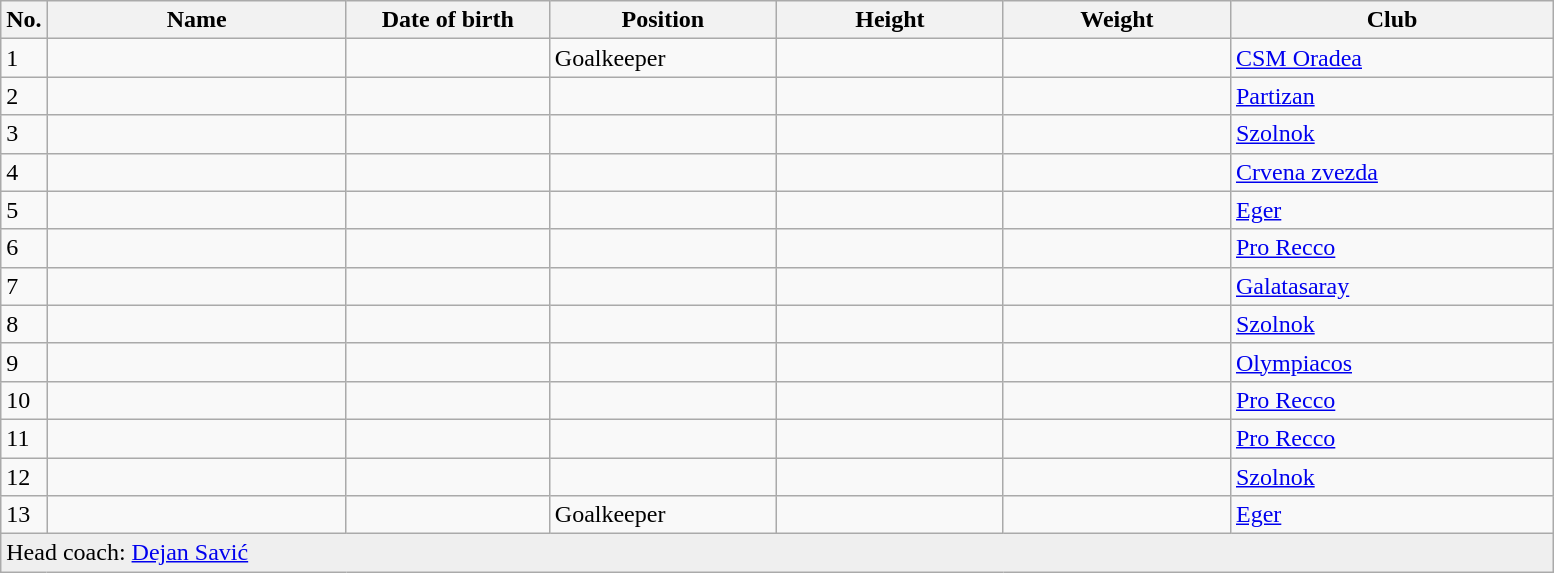<table class=wikitable sortable style=font-size:100%; text-align:center;>
<tr>
<th>No.</th>
<th style=width:12em>Name</th>
<th style=width:8em>Date of birth</th>
<th style=width:9em>Position</th>
<th style=width:9em>Height</th>
<th style=width:9em>Weight</th>
<th style=width:13em>Club</th>
</tr>
<tr>
<td>1</td>
<td align=left></td>
<td align=right></td>
<td>Goalkeeper</td>
<td></td>
<td></td>
<td> <a href='#'>CSM Oradea</a></td>
</tr>
<tr>
<td>2</td>
<td align=left></td>
<td align=right></td>
<td></td>
<td></td>
<td></td>
<td> <a href='#'>Partizan</a></td>
</tr>
<tr>
<td>3</td>
<td align=left></td>
<td align=right></td>
<td></td>
<td></td>
<td></td>
<td> <a href='#'>Szolnok</a></td>
</tr>
<tr>
<td>4</td>
<td align=left></td>
<td align=right></td>
<td></td>
<td></td>
<td></td>
<td> <a href='#'>Crvena zvezda</a></td>
</tr>
<tr>
<td>5</td>
<td align=left></td>
<td align=right></td>
<td></td>
<td></td>
<td></td>
<td> <a href='#'>Eger</a></td>
</tr>
<tr>
<td>6</td>
<td align=left></td>
<td align=right></td>
<td></td>
<td></td>
<td></td>
<td> <a href='#'>Pro Recco</a></td>
</tr>
<tr>
<td>7</td>
<td align=left></td>
<td align=right></td>
<td></td>
<td></td>
<td></td>
<td> <a href='#'>Galatasaray</a></td>
</tr>
<tr>
<td>8</td>
<td align=left></td>
<td align=right></td>
<td></td>
<td></td>
<td></td>
<td> <a href='#'>Szolnok</a></td>
</tr>
<tr>
<td>9</td>
<td align=left></td>
<td align=right></td>
<td></td>
<td></td>
<td></td>
<td> <a href='#'>Olympiacos</a></td>
</tr>
<tr>
<td>10</td>
<td align=left></td>
<td align=right></td>
<td></td>
<td></td>
<td></td>
<td> <a href='#'>Pro Recco</a></td>
</tr>
<tr>
<td>11</td>
<td align=left></td>
<td align=right></td>
<td></td>
<td></td>
<td></td>
<td> <a href='#'>Pro Recco</a></td>
</tr>
<tr>
<td>12</td>
<td align=left></td>
<td align=right></td>
<td></td>
<td></td>
<td></td>
<td> <a href='#'>Szolnok</a></td>
</tr>
<tr>
<td>13</td>
<td align=left></td>
<td align=right></td>
<td>Goalkeeper</td>
<td></td>
<td></td>
<td> <a href='#'>Eger</a></td>
</tr>
<tr style="background:#efefef;">
<td colspan="8" style="text-align:left;">Head coach: <a href='#'>Dejan Savić</a></td>
</tr>
</table>
